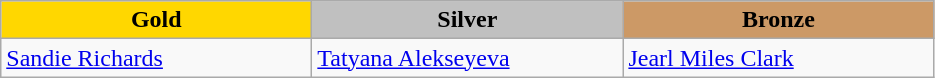<table class="wikitable" style="text-align:left">
<tr align="center">
<td width=200 bgcolor=gold><strong>Gold</strong></td>
<td width=200 bgcolor=silver><strong>Silver</strong></td>
<td width=200 bgcolor=CC9966><strong>Bronze</strong></td>
</tr>
<tr>
<td><a href='#'>Sandie Richards</a><br><em></em></td>
<td><a href='#'>Tatyana Alekseyeva</a><br><em></em></td>
<td><a href='#'>Jearl Miles Clark</a><br><em></em></td>
</tr>
</table>
